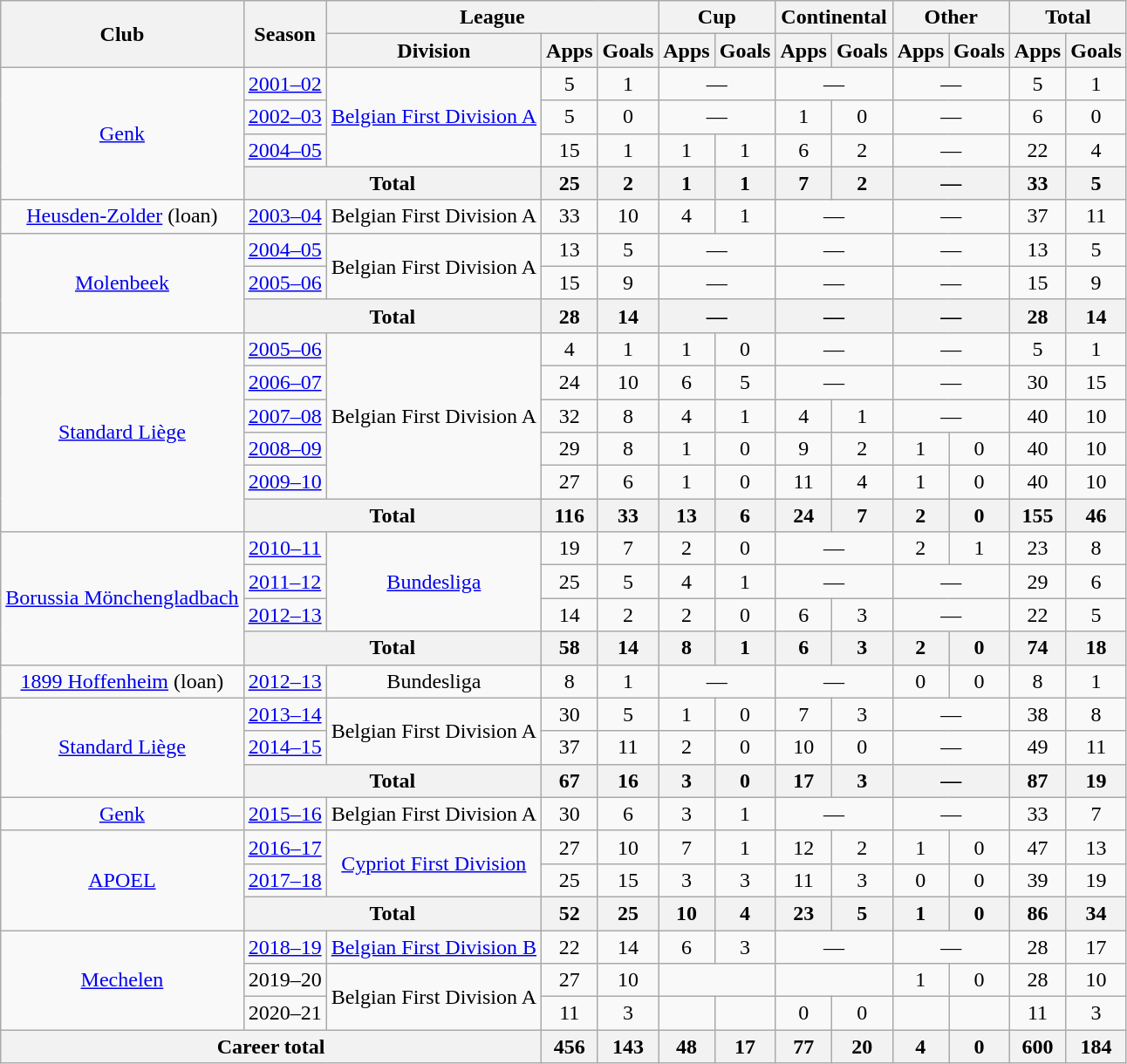<table class="wikitable" style="text-align:center">
<tr>
<th rowspan="2">Club</th>
<th rowspan="2">Season</th>
<th colspan="3">League</th>
<th colspan="2">Cup</th>
<th colspan="2">Continental</th>
<th colspan="2">Other</th>
<th colspan="2">Total</th>
</tr>
<tr>
<th>Division</th>
<th>Apps</th>
<th>Goals</th>
<th>Apps</th>
<th>Goals</th>
<th>Apps</th>
<th>Goals</th>
<th>Apps</th>
<th>Goals</th>
<th>Apps</th>
<th>Goals</th>
</tr>
<tr>
<td rowspan="4"><a href='#'>Genk</a></td>
<td><a href='#'>2001–02</a></td>
<td rowspan="3"><a href='#'>Belgian First Division A</a></td>
<td>5</td>
<td>1</td>
<td colspan="2">—</td>
<td colspan="2">—</td>
<td colspan="2">—</td>
<td>5</td>
<td>1</td>
</tr>
<tr>
<td><a href='#'>2002–03</a></td>
<td>5</td>
<td>0</td>
<td colspan="2">—</td>
<td>1</td>
<td>0</td>
<td colspan="2">—</td>
<td>6</td>
<td>0</td>
</tr>
<tr>
<td><a href='#'>2004–05</a></td>
<td>15</td>
<td>1</td>
<td>1</td>
<td>1</td>
<td>6</td>
<td>2</td>
<td colspan="2">—</td>
<td>22</td>
<td>4</td>
</tr>
<tr>
<th colspan="2">Total</th>
<th>25</th>
<th>2</th>
<th>1</th>
<th>1</th>
<th>7</th>
<th>2</th>
<th colspan="2">—</th>
<th>33</th>
<th>5</th>
</tr>
<tr>
<td><a href='#'>Heusden-Zolder</a> (loan)</td>
<td><a href='#'>2003–04</a></td>
<td>Belgian First Division A</td>
<td>33</td>
<td>10</td>
<td>4</td>
<td>1</td>
<td colspan="2">—</td>
<td colspan="2">—</td>
<td>37</td>
<td>11</td>
</tr>
<tr>
<td rowspan="3"><a href='#'>Molenbeek</a></td>
<td><a href='#'>2004–05</a></td>
<td rowspan="2">Belgian First Division A</td>
<td>13</td>
<td>5</td>
<td colspan="2">—</td>
<td colspan="2">—</td>
<td colspan="2">—</td>
<td>13</td>
<td>5</td>
</tr>
<tr>
<td><a href='#'>2005–06</a></td>
<td>15</td>
<td>9</td>
<td colspan="2">—</td>
<td colspan="2">—</td>
<td colspan="2">—</td>
<td>15</td>
<td>9</td>
</tr>
<tr>
<th colspan="2">Total</th>
<th>28</th>
<th>14</th>
<th colspan="2">—</th>
<th colspan="2">—</th>
<th colspan="2">—</th>
<th>28</th>
<th>14</th>
</tr>
<tr>
<td rowspan="6"><a href='#'>Standard Liège</a></td>
<td><a href='#'>2005–06</a></td>
<td rowspan="5">Belgian First Division A</td>
<td>4</td>
<td>1</td>
<td>1</td>
<td>0</td>
<td colspan="2">—</td>
<td colspan="2">—</td>
<td>5</td>
<td>1</td>
</tr>
<tr>
<td><a href='#'>2006–07</a></td>
<td>24</td>
<td>10</td>
<td>6</td>
<td>5</td>
<td colspan="2">—</td>
<td colspan="2">—</td>
<td>30</td>
<td>15</td>
</tr>
<tr>
<td><a href='#'>2007–08</a></td>
<td>32</td>
<td>8</td>
<td>4</td>
<td>1</td>
<td>4</td>
<td>1</td>
<td colspan="2">—</td>
<td>40</td>
<td>10</td>
</tr>
<tr>
<td><a href='#'>2008–09</a></td>
<td>29</td>
<td>8</td>
<td>1</td>
<td>0</td>
<td>9</td>
<td>2</td>
<td>1</td>
<td>0</td>
<td>40</td>
<td>10</td>
</tr>
<tr>
<td><a href='#'>2009–10</a></td>
<td>27</td>
<td>6</td>
<td>1</td>
<td>0</td>
<td>11</td>
<td>4</td>
<td>1</td>
<td>0</td>
<td>40</td>
<td>10</td>
</tr>
<tr>
<th colspan="2">Total</th>
<th>116</th>
<th>33</th>
<th>13</th>
<th>6</th>
<th>24</th>
<th>7</th>
<th>2</th>
<th>0</th>
<th>155</th>
<th>46</th>
</tr>
<tr>
<td rowspan="4"><a href='#'>Borussia Mönchengladbach</a></td>
<td><a href='#'>2010–11</a></td>
<td rowspan="3"><a href='#'>Bundesliga</a></td>
<td>19</td>
<td>7</td>
<td>2</td>
<td>0</td>
<td colspan="2">—</td>
<td>2</td>
<td>1</td>
<td>23</td>
<td>8</td>
</tr>
<tr>
<td><a href='#'>2011–12</a></td>
<td>25</td>
<td>5</td>
<td>4</td>
<td>1</td>
<td colspan="2">—</td>
<td colspan="2">—</td>
<td>29</td>
<td>6</td>
</tr>
<tr>
<td><a href='#'>2012–13</a></td>
<td>14</td>
<td>2</td>
<td>2</td>
<td>0</td>
<td>6</td>
<td>3</td>
<td colspan="2">—</td>
<td>22</td>
<td>5</td>
</tr>
<tr>
<th colspan="2">Total</th>
<th>58</th>
<th>14</th>
<th>8</th>
<th>1</th>
<th>6</th>
<th>3</th>
<th>2</th>
<th>0</th>
<th>74</th>
<th>18</th>
</tr>
<tr>
<td><a href='#'>1899 Hoffenheim</a> (loan)</td>
<td><a href='#'>2012–13</a></td>
<td>Bundesliga</td>
<td>8</td>
<td>1</td>
<td colspan="2">—</td>
<td colspan="2">—</td>
<td>0</td>
<td>0</td>
<td>8</td>
<td>1</td>
</tr>
<tr>
<td rowspan="3"><a href='#'>Standard Liège</a></td>
<td><a href='#'>2013–14</a></td>
<td rowspan="2">Belgian First Division A</td>
<td>30</td>
<td>5</td>
<td>1</td>
<td>0</td>
<td>7</td>
<td>3</td>
<td colspan="2">—</td>
<td>38</td>
<td>8</td>
</tr>
<tr>
<td><a href='#'>2014–15</a></td>
<td>37</td>
<td>11</td>
<td>2</td>
<td>0</td>
<td>10</td>
<td>0</td>
<td colspan="2">—</td>
<td>49</td>
<td>11</td>
</tr>
<tr>
<th colspan="2">Total</th>
<th>67</th>
<th>16</th>
<th>3</th>
<th>0</th>
<th>17</th>
<th>3</th>
<th colspan="2">—</th>
<th>87</th>
<th>19</th>
</tr>
<tr>
<td><a href='#'>Genk</a></td>
<td><a href='#'>2015–16</a></td>
<td>Belgian First Division A</td>
<td>30</td>
<td>6</td>
<td>3</td>
<td>1</td>
<td colspan="2">—</td>
<td colspan="2">—</td>
<td>33</td>
<td>7</td>
</tr>
<tr>
<td rowspan="3"><a href='#'>APOEL</a></td>
<td><a href='#'>2016–17</a></td>
<td rowspan="2"><a href='#'>Cypriot First Division</a></td>
<td>27</td>
<td>10</td>
<td>7</td>
<td>1</td>
<td>12</td>
<td>2</td>
<td>1</td>
<td>0</td>
<td>47</td>
<td>13</td>
</tr>
<tr>
<td><a href='#'>2017–18</a></td>
<td>25</td>
<td>15</td>
<td>3</td>
<td>3</td>
<td>11</td>
<td>3</td>
<td>0</td>
<td>0</td>
<td>39</td>
<td>19</td>
</tr>
<tr>
<th colspan="2">Total</th>
<th>52</th>
<th>25</th>
<th>10</th>
<th>4</th>
<th>23</th>
<th>5</th>
<th>1</th>
<th>0</th>
<th>86</th>
<th>34</th>
</tr>
<tr>
<td rowspan="3"><a href='#'>Mechelen</a></td>
<td><a href='#'>2018–19</a></td>
<td><a href='#'>Belgian First Division B</a></td>
<td>22</td>
<td>14</td>
<td>6</td>
<td>3</td>
<td colspan="2">—</td>
<td colspan="2">—</td>
<td>28</td>
<td>17</td>
</tr>
<tr>
<td>2019–20</td>
<td rowspan="2">Belgian First Division A</td>
<td>27</td>
<td>10</td>
<td colspan="2"></td>
<td colspan="2"></td>
<td>1</td>
<td>0</td>
<td>28</td>
<td>10</td>
</tr>
<tr>
<td>2020–21</td>
<td>11</td>
<td>3</td>
<td></td>
<td></td>
<td>0</td>
<td>0</td>
<td></td>
<td></td>
<td>11</td>
<td>3</td>
</tr>
<tr>
<th colspan="3">Career total</th>
<th>456</th>
<th>143</th>
<th>48</th>
<th>17</th>
<th>77</th>
<th>20</th>
<th>4</th>
<th>0</th>
<th>600</th>
<th>184</th>
</tr>
</table>
